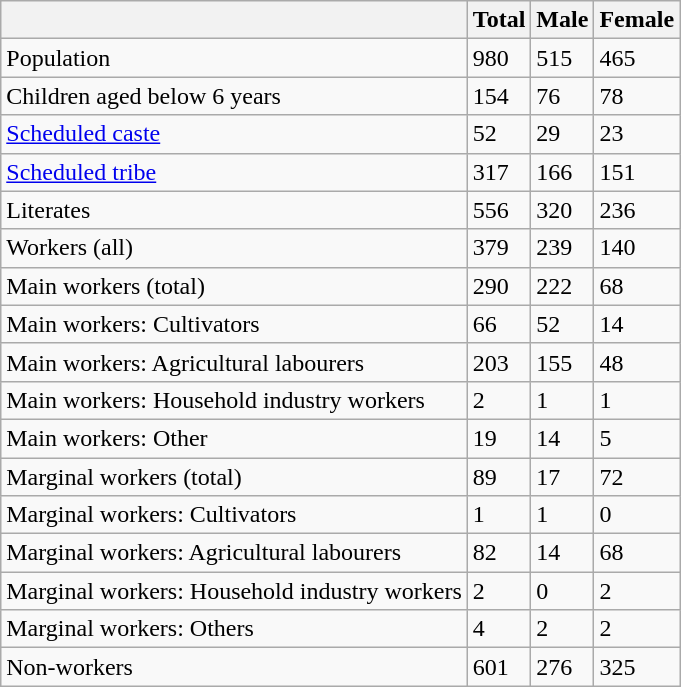<table class="wikitable sortable">
<tr>
<th></th>
<th>Total</th>
<th>Male</th>
<th>Female</th>
</tr>
<tr>
<td>Population</td>
<td>980</td>
<td>515</td>
<td>465</td>
</tr>
<tr>
<td>Children aged below 6 years</td>
<td>154</td>
<td>76</td>
<td>78</td>
</tr>
<tr>
<td><a href='#'>Scheduled caste</a></td>
<td>52</td>
<td>29</td>
<td>23</td>
</tr>
<tr>
<td><a href='#'>Scheduled tribe</a></td>
<td>317</td>
<td>166</td>
<td>151</td>
</tr>
<tr>
<td>Literates</td>
<td>556</td>
<td>320</td>
<td>236</td>
</tr>
<tr>
<td>Workers (all)</td>
<td>379</td>
<td>239</td>
<td>140</td>
</tr>
<tr>
<td>Main workers (total)</td>
<td>290</td>
<td>222</td>
<td>68</td>
</tr>
<tr>
<td>Main workers: Cultivators</td>
<td>66</td>
<td>52</td>
<td>14</td>
</tr>
<tr>
<td>Main workers: Agricultural labourers</td>
<td>203</td>
<td>155</td>
<td>48</td>
</tr>
<tr>
<td>Main workers: Household industry workers</td>
<td>2</td>
<td>1</td>
<td>1</td>
</tr>
<tr>
<td>Main workers: Other</td>
<td>19</td>
<td>14</td>
<td>5</td>
</tr>
<tr>
<td>Marginal workers (total)</td>
<td>89</td>
<td>17</td>
<td>72</td>
</tr>
<tr>
<td>Marginal workers: Cultivators</td>
<td>1</td>
<td>1</td>
<td>0</td>
</tr>
<tr>
<td>Marginal workers: Agricultural labourers</td>
<td>82</td>
<td>14</td>
<td>68</td>
</tr>
<tr>
<td>Marginal workers: Household industry workers</td>
<td>2</td>
<td>0</td>
<td>2</td>
</tr>
<tr>
<td>Marginal workers: Others</td>
<td>4</td>
<td>2</td>
<td>2</td>
</tr>
<tr>
<td>Non-workers</td>
<td>601</td>
<td>276</td>
<td>325</td>
</tr>
</table>
